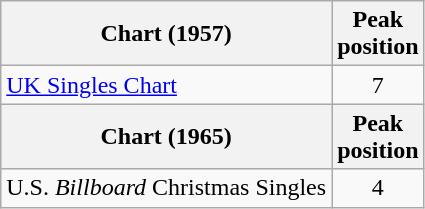<table class="wikitable">
<tr>
<th align="left">Chart (1957)</th>
<th style="text-align:center;">Peak<br>position</th>
</tr>
<tr>
<td align="left"><a href='#'>UK Singles Chart</a></td>
<td style="text-align:center;">7</td>
</tr>
<tr>
<th align="left">Chart (1965)</th>
<th style="text-align:center;">Peak<br>position</th>
</tr>
<tr>
<td align="left">U.S. <em>Billboard</em> Christmas Singles</td>
<td style="text-align:center;">4</td>
</tr>
</table>
